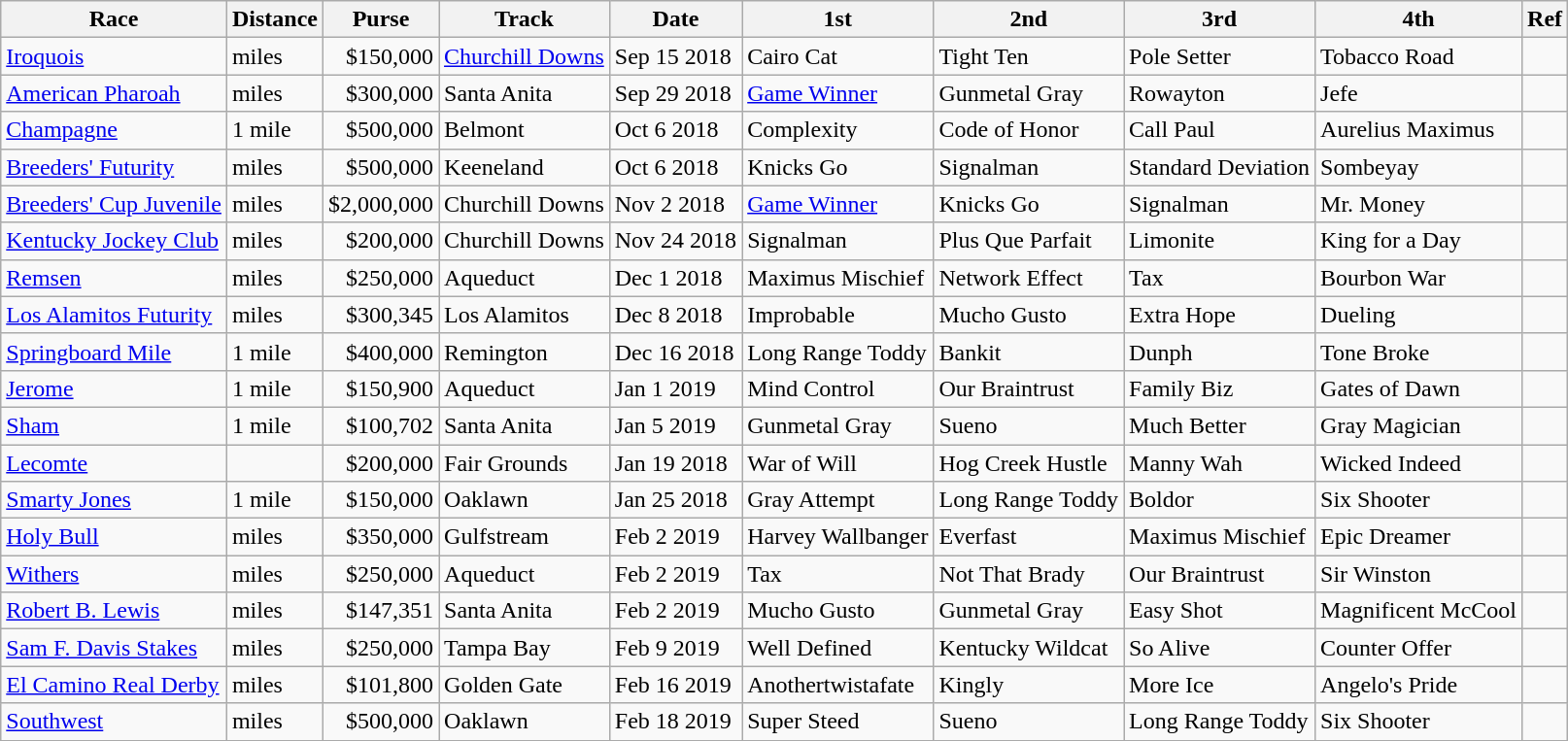<table class="wikitable">
<tr>
<th>Race</th>
<th>Distance</th>
<th>Purse</th>
<th>Track</th>
<th>Date</th>
<th>1st</th>
<th>2nd</th>
<th>3rd</th>
<th>4th</th>
<th>Ref</th>
</tr>
<tr>
<td><a href='#'>Iroquois</a></td>
<td> miles</td>
<td align=right>$150,000</td>
<td><a href='#'>Churchill Downs</a></td>
<td>Sep 15 2018</td>
<td>Cairo Cat</td>
<td>Tight Ten</td>
<td>Pole Setter</td>
<td>Tobacco Road</td>
<td></td>
</tr>
<tr>
<td><a href='#'>American Pharoah</a></td>
<td> miles</td>
<td align=right>$300,000</td>
<td>Santa Anita</td>
<td>Sep 29 2018</td>
<td><a href='#'>Game Winner</a></td>
<td>Gunmetal Gray</td>
<td>Rowayton</td>
<td>Jefe</td>
<td></td>
</tr>
<tr>
<td><a href='#'>Champagne</a></td>
<td>1 mile</td>
<td align=right>$500,000</td>
<td>Belmont</td>
<td>Oct 6 2018</td>
<td>Complexity</td>
<td>Code of Honor</td>
<td>Call Paul</td>
<td>Aurelius Maximus</td>
<td></td>
</tr>
<tr>
<td><a href='#'>Breeders' Futurity</a></td>
<td> miles</td>
<td align=right>$500,000</td>
<td>Keeneland</td>
<td>Oct 6 2018</td>
<td>Knicks Go</td>
<td>Signalman</td>
<td>Standard Deviation</td>
<td>Sombeyay</td>
<td></td>
</tr>
<tr>
<td><a href='#'>Breeders' Cup Juvenile</a></td>
<td> miles</td>
<td align=right>$2,000,000</td>
<td>Churchill Downs</td>
<td>Nov 2 2018</td>
<td><a href='#'>Game Winner</a></td>
<td>Knicks Go</td>
<td>Signalman</td>
<td>Mr. Money</td>
<td></td>
</tr>
<tr>
<td><a href='#'>Kentucky Jockey Club</a></td>
<td> miles</td>
<td align=right>$200,000</td>
<td>Churchill Downs</td>
<td>Nov 24 2018</td>
<td>Signalman</td>
<td>Plus Que Parfait</td>
<td>Limonite</td>
<td>King for a Day</td>
<td></td>
</tr>
<tr>
<td><a href='#'>Remsen</a></td>
<td> miles</td>
<td align=right>$250,000</td>
<td>Aqueduct</td>
<td>Dec 1 2018</td>
<td>Maximus Mischief</td>
<td>Network Effect</td>
<td>Tax</td>
<td>Bourbon War</td>
<td></td>
</tr>
<tr>
<td><a href='#'>Los Alamitos Futurity</a></td>
<td> miles</td>
<td align=right>$300,345</td>
<td>Los Alamitos</td>
<td>Dec 8 2018</td>
<td>Improbable</td>
<td>Mucho Gusto</td>
<td>Extra Hope</td>
<td>Dueling</td>
<td></td>
</tr>
<tr>
<td><a href='#'>Springboard Mile</a></td>
<td>1 mile</td>
<td align=right>$400,000</td>
<td>Remington</td>
<td>Dec 16 2018</td>
<td>Long Range Toddy</td>
<td>Bankit</td>
<td>Dunph</td>
<td>Tone Broke</td>
<td></td>
</tr>
<tr>
<td><a href='#'>Jerome</a></td>
<td>1 mile</td>
<td align=right>$150,900</td>
<td>Aqueduct</td>
<td>Jan 1 2019</td>
<td>Mind Control</td>
<td>Our Braintrust</td>
<td>Family Biz</td>
<td>Gates of Dawn</td>
<td></td>
</tr>
<tr>
<td><a href='#'>Sham</a></td>
<td>1 mile</td>
<td align=right>$100,702</td>
<td>Santa Anita</td>
<td>Jan 5 2019</td>
<td>Gunmetal Gray</td>
<td>Sueno</td>
<td>Much Better</td>
<td>Gray Magician</td>
<td></td>
</tr>
<tr>
<td><a href='#'>Lecomte</a></td>
<td><small></small></td>
<td align=right>$200,000</td>
<td>Fair Grounds</td>
<td>Jan 19 2018</td>
<td>War of Will</td>
<td>Hog Creek Hustle</td>
<td>Manny Wah</td>
<td>Wicked Indeed</td>
<td></td>
</tr>
<tr>
<td><a href='#'>Smarty Jones</a></td>
<td>1 mile</td>
<td align=right>$150,000</td>
<td>Oaklawn</td>
<td>Jan 25 2018</td>
<td>Gray Attempt</td>
<td>Long Range Toddy</td>
<td>Boldor</td>
<td>Six Shooter</td>
<td></td>
</tr>
<tr>
<td><a href='#'>Holy Bull</a></td>
<td> miles</td>
<td align=right>$350,000</td>
<td>Gulfstream</td>
<td>Feb 2 2019</td>
<td>Harvey Wallbanger</td>
<td>Everfast</td>
<td>Maximus Mischief</td>
<td>Epic Dreamer</td>
<td></td>
</tr>
<tr>
<td><a href='#'>Withers</a></td>
<td> miles</td>
<td align=right>$250,000</td>
<td>Aqueduct</td>
<td>Feb 2 2019</td>
<td>Tax</td>
<td>Not That Brady</td>
<td>Our Braintrust</td>
<td>Sir Winston</td>
<td></td>
</tr>
<tr>
<td><a href='#'>Robert B. Lewis</a></td>
<td> miles</td>
<td align=right>$147,351</td>
<td>Santa Anita</td>
<td>Feb 2 2019</td>
<td>Mucho Gusto</td>
<td>Gunmetal Gray</td>
<td>Easy Shot</td>
<td>Magnificent McCool</td>
<td></td>
</tr>
<tr>
<td><a href='#'>Sam F. Davis Stakes</a></td>
<td> miles</td>
<td align=right>$250,000</td>
<td>Tampa Bay</td>
<td>Feb 9 2019</td>
<td>Well Defined</td>
<td>Kentucky Wildcat</td>
<td>So Alive</td>
<td>Counter Offer</td>
<td></td>
</tr>
<tr>
<td><a href='#'>El Camino Real Derby</a></td>
<td> miles</td>
<td align=right>$101,800</td>
<td>Golden Gate</td>
<td>Feb 16 2019</td>
<td>Anothertwistafate</td>
<td>Kingly</td>
<td>More Ice</td>
<td>Angelo's Pride</td>
<td></td>
</tr>
<tr>
<td><a href='#'>Southwest</a></td>
<td> miles</td>
<td align=right>$500,000</td>
<td>Oaklawn</td>
<td>Feb 18 2019</td>
<td>Super Steed</td>
<td>Sueno</td>
<td>Long Range Toddy</td>
<td>Six Shooter</td>
<td></td>
</tr>
<tr>
</tr>
</table>
